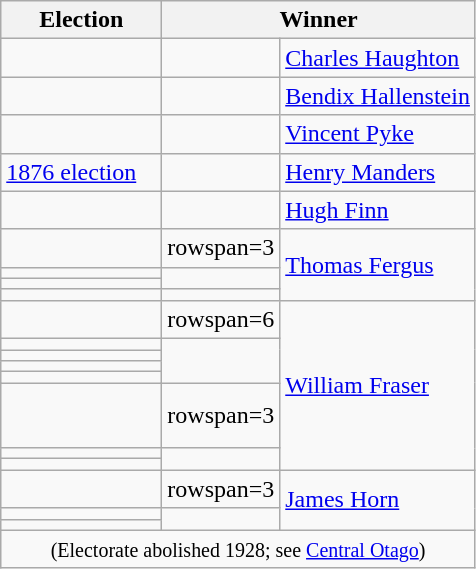<table class=wikitable>
<tr>
<th width=100>Election</th>
<th width=175 colspan=2>Winner</th>
</tr>
<tr>
<td></td>
<td></td>
<td><a href='#'>Charles Haughton</a></td>
</tr>
<tr>
<td></td>
<td></td>
<td><a href='#'>Bendix Hallenstein</a></td>
</tr>
<tr>
<td></td>
<td></td>
<td><a href='#'>Vincent Pyke</a></td>
</tr>
<tr>
<td><a href='#'>1876 election</a></td>
<td></td>
<td><a href='#'>Henry Manders</a></td>
</tr>
<tr>
<td></td>
<td></td>
<td><a href='#'>Hugh Finn</a></td>
</tr>
<tr>
<td></td>
<td>rowspan=3 </td>
<td rowspan=4><a href='#'>Thomas Fergus</a></td>
</tr>
<tr>
<td></td>
</tr>
<tr>
<td></td>
</tr>
<tr>
<td></td>
<td></td>
</tr>
<tr>
<td></td>
<td>rowspan=6 </td>
<td rowspan=9><a href='#'>William Fraser</a></td>
</tr>
<tr>
<td></td>
</tr>
<tr>
<td></td>
</tr>
<tr>
<td></td>
</tr>
<tr>
<td></td>
</tr>
<tr>
<td rowspan=2 height=36></td>
</tr>
<tr>
<td>rowspan=3 </td>
</tr>
<tr>
<td></td>
</tr>
<tr>
<td></td>
</tr>
<tr>
<td></td>
<td>rowspan=3 </td>
<td rowspan=3><a href='#'>James Horn</a></td>
</tr>
<tr>
<td></td>
</tr>
<tr>
<td></td>
</tr>
<tr>
<td colspan=3 align=center><small>(Electorate abolished 1928; see <a href='#'>Central Otago</a>)</small></td>
</tr>
</table>
